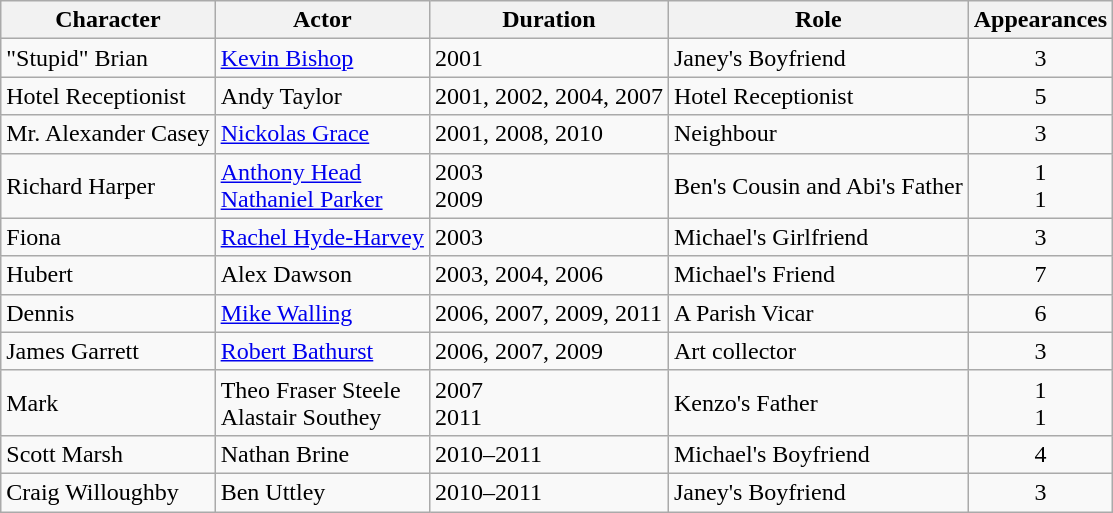<table class="wikitable">
<tr>
<th>Character</th>
<th>Actor</th>
<th>Duration</th>
<th>Role</th>
<th>Appearances</th>
</tr>
<tr>
<td>"Stupid" Brian</td>
<td><a href='#'>Kevin Bishop</a></td>
<td>2001</td>
<td>Janey's Boyfriend</td>
<td style="text-align:center;">3</td>
</tr>
<tr>
<td>Hotel Receptionist</td>
<td>Andy Taylor</td>
<td>2001, 2002, 2004, 2007</td>
<td>Hotel Receptionist</td>
<td style="text-align:center;">5</td>
</tr>
<tr>
<td>Mr. Alexander Casey</td>
<td><a href='#'>Nickolas Grace</a></td>
<td>2001, 2008, 2010</td>
<td>Neighbour</td>
<td style="text-align:center;">3</td>
</tr>
<tr>
<td>Richard Harper</td>
<td><a href='#'>Anthony Head</a><br><a href='#'>Nathaniel Parker</a></td>
<td>2003<br>2009</td>
<td>Ben's Cousin and Abi's Father</td>
<td style="text-align:center;">1<br>1</td>
</tr>
<tr>
<td>Fiona</td>
<td><a href='#'>Rachel Hyde-Harvey</a></td>
<td>2003</td>
<td>Michael's Girlfriend</td>
<td style="text-align:center;">3</td>
</tr>
<tr>
<td>Hubert</td>
<td>Alex Dawson</td>
<td>2003, 2004, 2006</td>
<td>Michael's Friend</td>
<td style="text-align:center;">7</td>
</tr>
<tr>
<td>Dennis</td>
<td><a href='#'>Mike Walling</a></td>
<td>2006, 2007, 2009, 2011</td>
<td>A Parish Vicar</td>
<td style="text-align:center;">6</td>
</tr>
<tr>
<td>James Garrett</td>
<td><a href='#'>Robert Bathurst</a></td>
<td>2006, 2007, 2009</td>
<td>Art collector</td>
<td style="text-align:center;">3</td>
</tr>
<tr>
<td>Mark</td>
<td>Theo Fraser Steele<br>Alastair Southey</td>
<td>2007<br>2011</td>
<td>Kenzo's Father</td>
<td style="text-align:center;">1<br>1</td>
</tr>
<tr>
<td>Scott Marsh</td>
<td>Nathan Brine</td>
<td>2010–2011</td>
<td>Michael's Boyfriend</td>
<td style="text-align:center;">4</td>
</tr>
<tr>
<td>Craig Willoughby</td>
<td>Ben Uttley</td>
<td>2010–2011</td>
<td>Janey's Boyfriend</td>
<td style="text-align:center;">3</td>
</tr>
</table>
